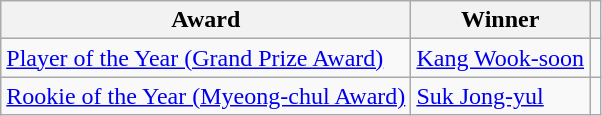<table class="wikitable">
<tr>
<th>Award</th>
<th>Winner</th>
<th></th>
</tr>
<tr>
<td><a href='#'>Player of the Year (Grand Prize Award)</a></td>
<td> <a href='#'>Kang Wook-soon</a></td>
<td></td>
</tr>
<tr>
<td><a href='#'>Rookie of the Year (Myeong-chul Award)</a></td>
<td> <a href='#'>Suk Jong-yul</a></td>
<td></td>
</tr>
</table>
